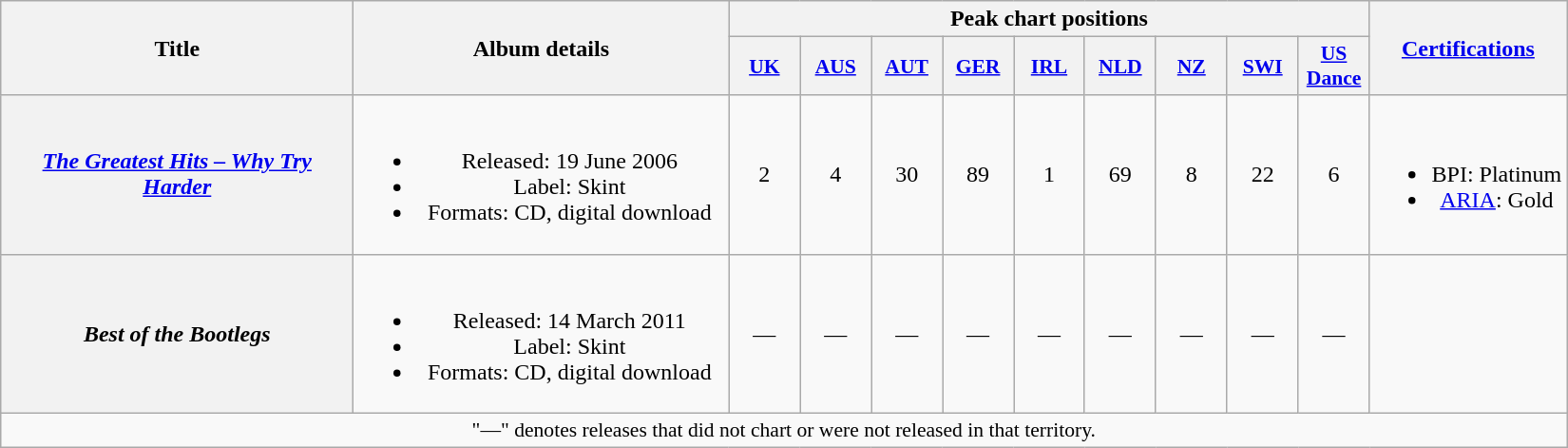<table class="wikitable plainrowheaders" style="text-align:center;">
<tr>
<th scope="col" rowspan="2" style="width:15em;">Title</th>
<th scope="col" rowspan="2" style="width:16em;">Album details</th>
<th scope="col" colspan="9">Peak chart positions</th>
<th scope="col" rowspan="2"><a href='#'>Certifications</a></th>
</tr>
<tr>
<th scope="col" style="width:3em;font-size:90%;"><a href='#'>UK</a><br></th>
<th scope="col" style="width:3em;font-size:90%;"><a href='#'>AUS</a><br></th>
<th scope="col" style="width:3em;font-size:90%;"><a href='#'>AUT</a><br></th>
<th scope="col" style="width:3em;font-size:90%;"><a href='#'>GER</a><br></th>
<th scope="col" style="width:3em;font-size:90%;"><a href='#'>IRL</a><br></th>
<th scope="col" style="width:3em;font-size:90%;"><a href='#'>NLD</a><br></th>
<th scope="col" style="width:3em;font-size:90%;"><a href='#'>NZ</a><br></th>
<th scope="col" style="width:3em;font-size:90%;"><a href='#'>SWI</a><br></th>
<th scope="col" style="width:3em;font-size:90%;"><a href='#'>US<br>Dance</a><br></th>
</tr>
<tr>
<th scope="row"><em><a href='#'>The Greatest Hits – Why Try Harder</a></em></th>
<td><br><ul><li>Released: 19 June 2006</li><li>Label: Skint</li><li>Formats: CD, digital download</li></ul></td>
<td>2</td>
<td>4</td>
<td>30</td>
<td>89</td>
<td>1</td>
<td>69</td>
<td>8</td>
<td>22</td>
<td>6</td>
<td><br><ul><li>BPI: Platinum</li><li><a href='#'>ARIA</a>: Gold</li></ul></td>
</tr>
<tr>
<th scope="row"><em>Best of the Bootlegs</em></th>
<td><br><ul><li>Released: 14 March 2011</li><li>Label: Skint</li><li>Formats: CD, digital download</li></ul></td>
<td>—</td>
<td>—</td>
<td>—</td>
<td>—</td>
<td>—</td>
<td>—</td>
<td>—</td>
<td>—</td>
<td>—</td>
<td></td>
</tr>
<tr>
<td colspan="12" style="font-size:90%">"—" denotes releases that did not chart or were not released in that territory.</td>
</tr>
</table>
